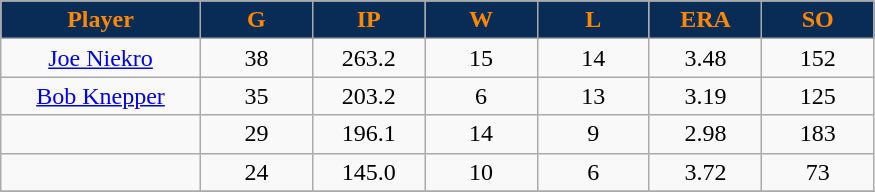<table class="wikitable sortable">
<tr>
<th style="background:#092c57;color:#FF8800;" width="16%">Player</th>
<th style="background:#092c57;color:#FF8800;" width="9%">G</th>
<th style="background:#092c57;color:#FF8800;" width="9%">IP</th>
<th style="background:#092c57;color:#FF8800;" width="9%">W</th>
<th style="background:#092c57;color:#FF8800;" width="9%">L</th>
<th style="background:#092c57;color:#FF8800;" width="9%">ERA</th>
<th style="background:#092c57;color:#FF8800;" width="9%">SO</th>
</tr>
<tr align="center">
<td><a href='#'>Joe Niekro</a></td>
<td>38</td>
<td>263.2</td>
<td>15</td>
<td>14</td>
<td>3.48</td>
<td>152</td>
</tr>
<tr align=center>
<td><a href='#'>Bob Knepper</a></td>
<td>35</td>
<td>203.2</td>
<td>6</td>
<td>13</td>
<td>3.19</td>
<td>125</td>
</tr>
<tr align=center>
<td></td>
<td>29</td>
<td>196.1</td>
<td>14</td>
<td>9</td>
<td>2.98</td>
<td>183</td>
</tr>
<tr align="center">
<td></td>
<td>24</td>
<td>145.0</td>
<td>10</td>
<td>6</td>
<td>3.72</td>
<td>73</td>
</tr>
<tr align="center">
</tr>
</table>
